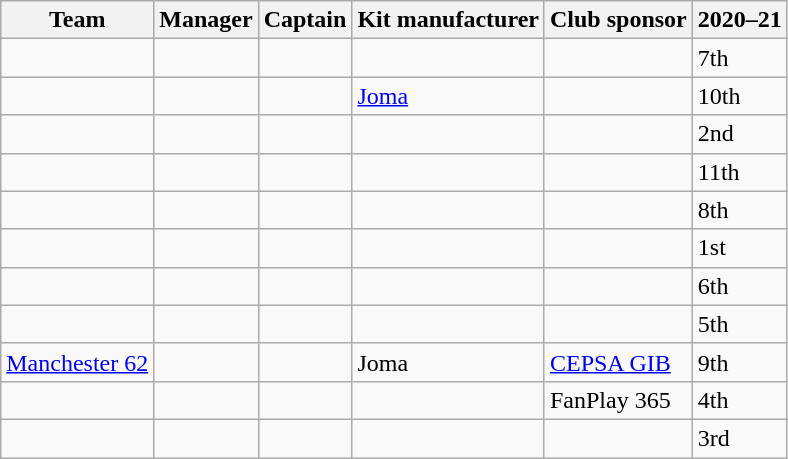<table class="wikitable sortable" style="text-align: left;">
<tr>
<th>Team</th>
<th>Manager</th>
<th>Captain</th>
<th>Kit manufacturer</th>
<th>Club sponsor</th>
<th>2020–21</th>
</tr>
<tr>
<td></td>
<td></td>
<td></td>
<td></td>
<td></td>
<td>7th</td>
</tr>
<tr>
<td></td>
<td></td>
<td></td>
<td><a href='#'>Joma</a></td>
<td></td>
<td>10th</td>
</tr>
<tr>
<td></td>
<td></td>
<td></td>
<td></td>
<td></td>
<td>2nd</td>
</tr>
<tr>
<td></td>
<td></td>
<td></td>
<td></td>
<td></td>
<td>11th</td>
</tr>
<tr>
<td></td>
<td> </td>
<td> </td>
<td></td>
<td></td>
<td>8th</td>
</tr>
<tr>
<td></td>
<td></td>
<td></td>
<td></td>
<td></td>
<td>1st</td>
</tr>
<tr>
<td></td>
<td></td>
<td></td>
<td></td>
<td></td>
<td>6th</td>
</tr>
<tr>
<td></td>
<td></td>
<td></td>
<td></td>
<td></td>
<td>5th</td>
</tr>
<tr>
<td><a href='#'>Manchester 62</a></td>
<td></td>
<td></td>
<td>Joma</td>
<td><a href='#'>CEPSA GIB</a></td>
<td>9th</td>
</tr>
<tr>
<td></td>
<td></td>
<td></td>
<td></td>
<td>FanPlay 365</td>
<td>4th</td>
</tr>
<tr>
<td></td>
<td {{nobreak> </td>
<td></td>
<td></td>
<td></td>
<td>3rd</td>
</tr>
</table>
